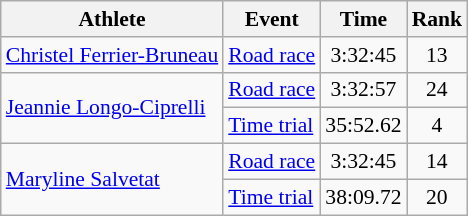<table class=wikitable style="font-size:90%">
<tr>
<th>Athlete</th>
<th>Event</th>
<th>Time</th>
<th>Rank</th>
</tr>
<tr align=center>
<td align=left><a href='#'>Christel Ferrier-Bruneau</a></td>
<td align=left><a href='#'>Road race</a></td>
<td>3:32:45</td>
<td>13</td>
</tr>
<tr align=center>
<td align=left rowspan=2><a href='#'>Jeannie Longo-Ciprelli</a></td>
<td align=left><a href='#'>Road race</a></td>
<td>3:32:57</td>
<td>24</td>
</tr>
<tr align=center>
<td align=left><a href='#'>Time trial</a></td>
<td>35:52.62</td>
<td>4</td>
</tr>
<tr align=center>
<td align=left rowspan=2><a href='#'>Maryline Salvetat</a></td>
<td align=left><a href='#'>Road race</a></td>
<td>3:32:45</td>
<td>14</td>
</tr>
<tr align=center>
<td align=left><a href='#'>Time trial</a></td>
<td>38:09.72</td>
<td>20</td>
</tr>
</table>
